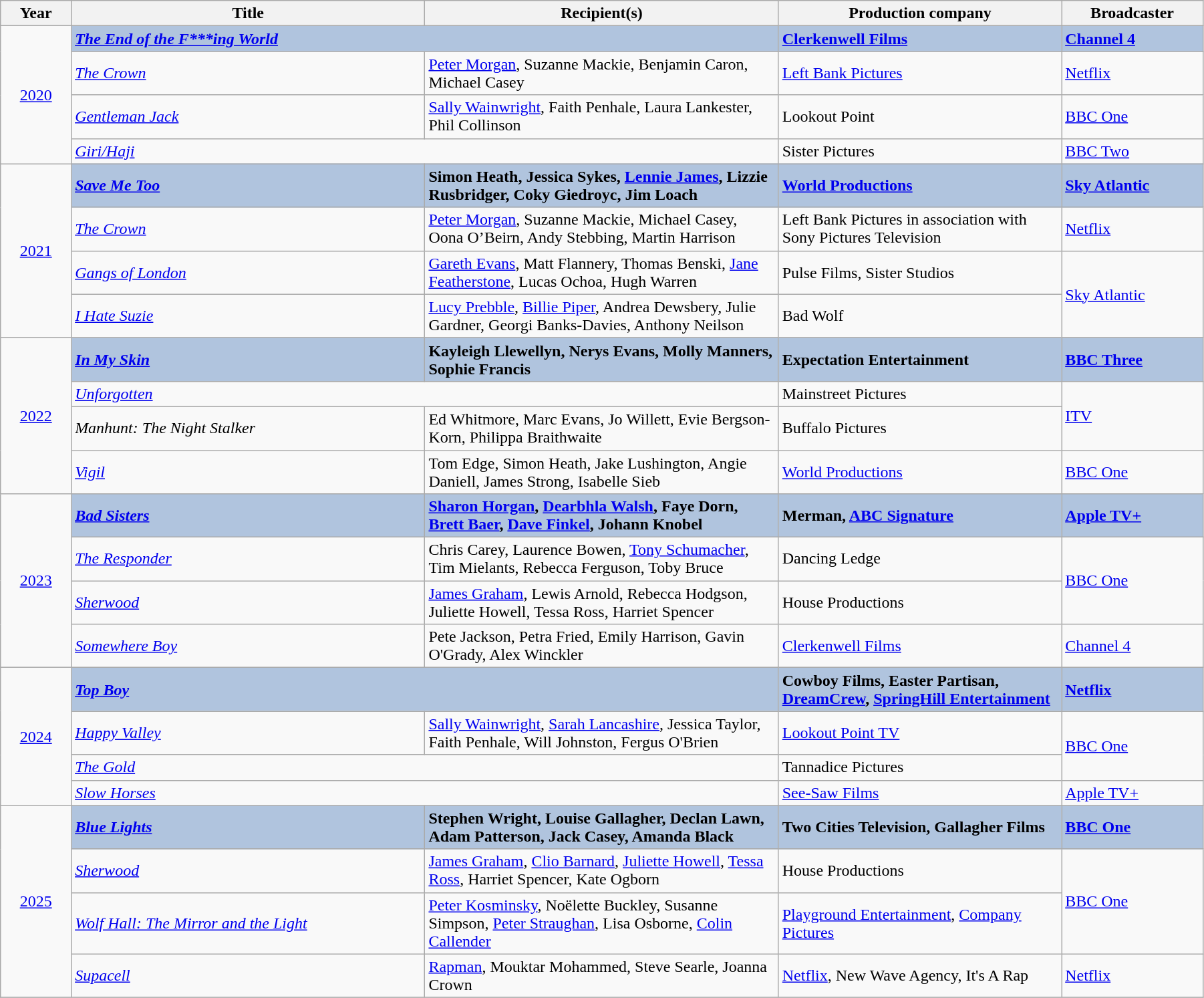<table class="wikitable" width="95%">
<tr>
<th width=5%>Year</th>
<th width=25%>Title</th>
<th width=25%><strong>Recipient(s)</strong></th>
<th width=20%><strong>Production company</strong></th>
<th width=10%><strong>Broadcaster</strong></th>
</tr>
<tr>
<td rowspan="4" style="text-align:center;"><a href='#'>2020</a></td>
<td colspan="2" style="background:#B0C4DE;"><strong><em><a href='#'>The End of the F***ing World</a></em></strong></td>
<td style="background:#B0C4DE;"><strong><a href='#'>Clerkenwell Films</a></strong></td>
<td style="background:#B0C4DE;"><strong><a href='#'>Channel 4</a></strong></td>
</tr>
<tr>
<td><em><a href='#'>The Crown</a></em></td>
<td><a href='#'>Peter Morgan</a>, Suzanne Mackie, Benjamin Caron, Michael Casey</td>
<td><a href='#'>Left Bank Pictures</a></td>
<td><a href='#'>Netflix</a></td>
</tr>
<tr>
<td><em><a href='#'>Gentleman Jack</a></em></td>
<td><a href='#'>Sally Wainwright</a>, Faith Penhale, Laura Lankester, Phil Collinson</td>
<td>Lookout Point</td>
<td><a href='#'>BBC One</a></td>
</tr>
<tr>
<td colspan="2"><em><a href='#'>Giri/Haji</a></em></td>
<td>Sister Pictures</td>
<td><a href='#'>BBC Two</a></td>
</tr>
<tr>
<td rowspan="4" style="text-align:center;"><a href='#'>2021</a><br></td>
<td style="background:#B0C4DE;"><strong><em><a href='#'>Save Me Too</a></em></strong></td>
<td style="background:#B0C4DE;"><strong>Simon Heath, Jessica Sykes, <a href='#'>Lennie James</a>, Lizzie Rusbridger, Coky Giedroyc, Jim Loach</strong></td>
<td style="background:#B0C4DE;"><strong><a href='#'>World Productions</a></strong></td>
<td style="background:#B0C4DE;"><strong><a href='#'>Sky Atlantic</a></strong></td>
</tr>
<tr>
<td><em><a href='#'>The Crown</a></em></td>
<td><a href='#'>Peter Morgan</a>, Suzanne Mackie, Michael Casey, Oona O’Beirn, Andy Stebbing, Martin Harrison</td>
<td>Left Bank Pictures in association with Sony Pictures Television</td>
<td><a href='#'>Netflix</a></td>
</tr>
<tr>
<td><em><a href='#'>Gangs of London</a></em></td>
<td><a href='#'>Gareth Evans</a>, Matt Flannery, Thomas Benski, <a href='#'>Jane Featherstone</a>, Lucas Ochoa, Hugh Warren</td>
<td>Pulse Films, Sister Studios</td>
<td rowspan="2"><a href='#'>Sky Atlantic</a></td>
</tr>
<tr>
<td><em><a href='#'>I Hate Suzie</a></em></td>
<td><a href='#'>Lucy Prebble</a>, <a href='#'>Billie Piper</a>, Andrea Dewsbery, Julie Gardner, Georgi Banks-Davies, Anthony Neilson</td>
<td>Bad Wolf</td>
</tr>
<tr>
<td rowspan="4" style="text-align:center;"><a href='#'>2022</a><br></td>
<td style="background:#B0C4DE;"><strong><em><a href='#'>In My Skin</a></em></strong></td>
<td style="background:#B0C4DE;"><strong>Kayleigh Llewellyn, Nerys Evans, Molly Manners, Sophie Francis</strong></td>
<td style="background:#B0C4DE;"><strong>Expectation Entertainment</strong></td>
<td style="background:#B0C4DE;"><strong><a href='#'>BBC Three</a></strong></td>
</tr>
<tr>
<td colspan="2"><em><a href='#'>Unforgotten</a></em></td>
<td>Mainstreet Pictures</td>
<td rowspan="2"><a href='#'>ITV</a></td>
</tr>
<tr>
<td><em>Manhunt: The Night Stalker</em></td>
<td>Ed Whitmore, Marc Evans, Jo Willett, Evie Bergson-Korn, Philippa Braithwaite</td>
<td>Buffalo Pictures</td>
</tr>
<tr>
<td><em><a href='#'>Vigil</a></em></td>
<td>Tom Edge, Simon Heath, Jake Lushington, Angie Daniell, James Strong, Isabelle Sieb</td>
<td><a href='#'>World Productions</a></td>
<td><a href='#'>BBC One</a></td>
</tr>
<tr>
<td rowspan="4" style="text-align:center;"><a href='#'>2023</a><br></td>
<td style="background:#B0C4DE;"><strong><em><a href='#'>Bad Sisters</a></em></strong></td>
<td style="background:#B0C4DE;"><strong><a href='#'>Sharon Horgan</a>, <a href='#'>Dearbhla Walsh</a>, Faye Dorn, <a href='#'>Brett Baer</a>, <a href='#'>Dave Finkel</a>, Johann Knobel</strong></td>
<td style="background:#B0C4DE;"><strong>Merman, <a href='#'>ABC Signature</a></strong></td>
<td style="background:#B0C4DE;"><strong><a href='#'>Apple TV+</a></strong></td>
</tr>
<tr>
<td><em><a href='#'>The Responder</a></em></td>
<td>Chris Carey, Laurence Bowen, <a href='#'>Tony Schumacher</a>, Tim Mielants, Rebecca Ferguson, Toby Bruce</td>
<td>Dancing Ledge</td>
<td rowspan="2"><a href='#'>BBC One</a></td>
</tr>
<tr>
<td><em><a href='#'>Sherwood</a></em></td>
<td><a href='#'>James Graham</a>, Lewis Arnold, Rebecca Hodgson, Juliette Howell, Tessa Ross, Harriet Spencer</td>
<td>House Productions</td>
</tr>
<tr>
<td><em><a href='#'>Somewhere Boy</a></em></td>
<td>Pete Jackson, Petra Fried, Emily Harrison, Gavin O'Grady, Alex Winckler</td>
<td><a href='#'>Clerkenwell Films</a></td>
<td><a href='#'>Channel 4</a></td>
</tr>
<tr>
<td rowspan="4" style="text-align:center;"><a href='#'>2024</a><br></td>
<td style="background:#B0C4DE;" colspan="2"><strong><em><a href='#'>Top Boy</a></em></strong></td>
<td style="background:#B0C4DE;"><strong>Cowboy Films, Easter Partisan, <a href='#'>DreamCrew</a>, <a href='#'>SpringHill Entertainment</a></strong></td>
<td style="background:#B0C4DE;"><strong><a href='#'>Netflix</a></strong></td>
</tr>
<tr>
<td><em><a href='#'>Happy Valley</a></em></td>
<td><a href='#'>Sally Wainwright</a>, <a href='#'>Sarah Lancashire</a>, Jessica Taylor, Faith Penhale, Will Johnston, Fergus O'Brien</td>
<td><a href='#'>Lookout Point TV</a></td>
<td rowspan="2"><a href='#'>BBC One</a></td>
</tr>
<tr>
<td colspan="2"><em><a href='#'>The Gold</a></em></td>
<td>Tannadice Pictures</td>
</tr>
<tr>
<td colspan="2"><em><a href='#'>Slow Horses</a></em></td>
<td><a href='#'>See-Saw Films</a></td>
<td><a href='#'>Apple TV+</a></td>
</tr>
<tr>
<td rowspan="4" style="text-align:center;"><a href='#'>2025</a><br></td>
<td style="background:#B0C4DE;"><strong><em><a href='#'>Blue Lights</a></em></strong></td>
<td style="background:#B0C4DE;"><strong>Stephen Wright, Louise Gallagher, Declan Lawn, Adam Patterson, Jack Casey, Amanda Black</strong></td>
<td style="background:#B0C4DE;"><strong>Two Cities Television, Gallagher Films</strong></td>
<td style="background:#B0C4DE;"><strong><a href='#'>BBC One</a></strong></td>
</tr>
<tr>
<td><em><a href='#'>Sherwood</a></em></td>
<td><a href='#'>James Graham</a>, <a href='#'>Clio Barnard</a>, <a href='#'>Juliette Howell</a>, <a href='#'>Tessa Ross</a>, Harriet Spencer, Kate Ogborn</td>
<td>House Productions</td>
<td rowspan="2"><a href='#'>BBC One</a></td>
</tr>
<tr>
<td><em><a href='#'>Wolf Hall: The Mirror and the Light</a></em></td>
<td><a href='#'>Peter Kosminsky</a>, Noëlette Buckley, Susanne Simpson, <a href='#'>Peter Straughan</a>, Lisa Osborne, <a href='#'>Colin Callender</a></td>
<td><a href='#'>Playground Entertainment</a>, <a href='#'>Company Pictures</a></td>
</tr>
<tr>
<td><em><a href='#'>Supacell</a></em></td>
<td><a href='#'>Rapman</a>, Mouktar Mohammed, Steve Searle, Joanna Crown</td>
<td><a href='#'>Netflix</a>, New Wave Agency, It's A Rap</td>
<td><a href='#'>Netflix</a></td>
</tr>
<tr>
</tr>
</table>
